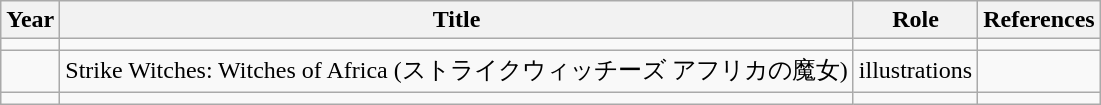<table class="wikitable">
<tr>
<th>Year</th>
<th>Title</th>
<th>Role</th>
<th>References</th>
</tr>
<tr>
<td></td>
<td></td>
<td></td>
<td></td>
</tr>
<tr>
<td></td>
<td>Strike Witches: Witches of Africa (ストライクウィッチーズ アフリカの魔女)</td>
<td>illustrations</td>
<td></td>
</tr>
<tr>
<td></td>
<td></td>
<td></td>
<td></td>
</tr>
</table>
